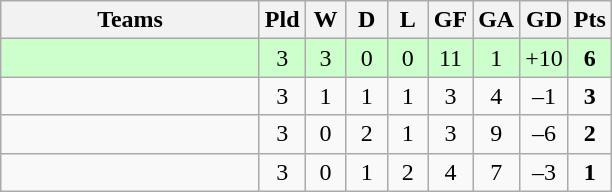<table class="wikitable" style="text-align: center;">
<tr>
<th width=165>Teams</th>
<th width=20>Pld</th>
<th width=20>W</th>
<th width=20>D</th>
<th width=20>L</th>
<th width=20>GF</th>
<th width=20>GA</th>
<th width=20>GD</th>
<th width=20>Pts</th>
</tr>
<tr align=center style="background:#ccffcc;">
<td style="text-align:left;"></td>
<td>3</td>
<td>3</td>
<td>0</td>
<td>0</td>
<td>11</td>
<td>1</td>
<td>+10</td>
<td><strong>6</strong></td>
</tr>
<tr align=center>
<td style="text-align:left;"></td>
<td>3</td>
<td>1</td>
<td>1</td>
<td>1</td>
<td>3</td>
<td>4</td>
<td>–1</td>
<td><strong>3</strong></td>
</tr>
<tr align=center>
<td style="text-align:left;"></td>
<td>3</td>
<td>0</td>
<td>2</td>
<td>1</td>
<td>3</td>
<td>9</td>
<td>–6</td>
<td><strong>2</strong></td>
</tr>
<tr align=center>
<td style="text-align:left;"></td>
<td>3</td>
<td>0</td>
<td>1</td>
<td>2</td>
<td>4</td>
<td>7</td>
<td>–3</td>
<td><strong>1</strong></td>
</tr>
</table>
